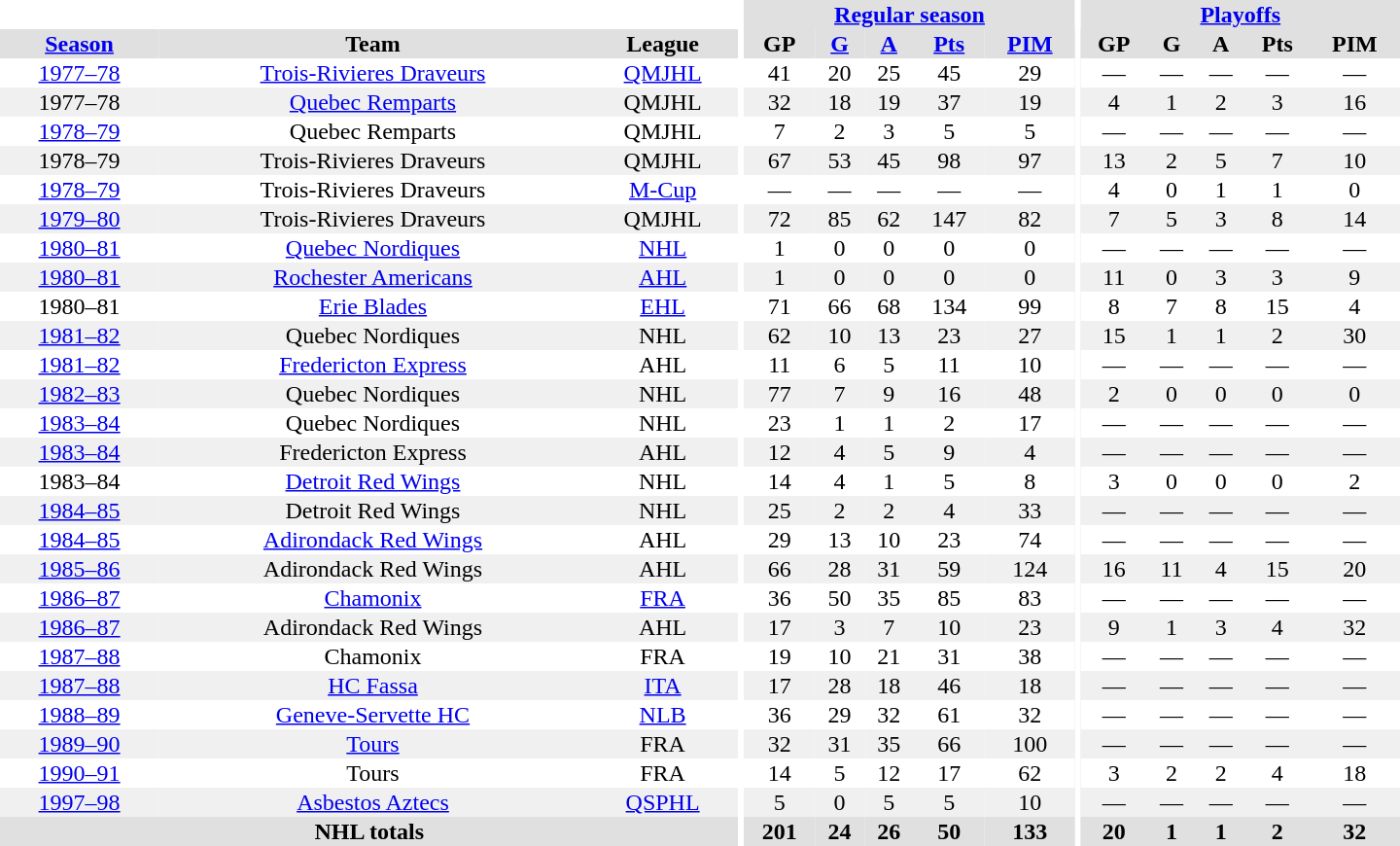<table border="0" cellpadding="1" cellspacing="0" style="text-align:center; width:60em">
<tr bgcolor="#e0e0e0">
<th colspan="3" bgcolor="#ffffff"></th>
<th rowspan="100" bgcolor="#ffffff"></th>
<th colspan="5"><a href='#'>Regular season</a></th>
<th rowspan="100" bgcolor="#ffffff"></th>
<th colspan="5"><a href='#'>Playoffs</a></th>
</tr>
<tr bgcolor="#e0e0e0">
<th><a href='#'>Season</a></th>
<th>Team</th>
<th>League</th>
<th>GP</th>
<th><a href='#'>G</a></th>
<th><a href='#'>A</a></th>
<th><a href='#'>Pts</a></th>
<th><a href='#'>PIM</a></th>
<th>GP</th>
<th>G</th>
<th>A</th>
<th>Pts</th>
<th>PIM</th>
</tr>
<tr>
<td><a href='#'>1977–78</a></td>
<td><a href='#'>Trois-Rivieres Draveurs</a></td>
<td><a href='#'>QMJHL</a></td>
<td>41</td>
<td>20</td>
<td>25</td>
<td>45</td>
<td>29</td>
<td>—</td>
<td>—</td>
<td>—</td>
<td>—</td>
<td>—</td>
</tr>
<tr bgcolor="#f0f0f0">
<td>1977–78</td>
<td><a href='#'>Quebec Remparts</a></td>
<td>QMJHL</td>
<td>32</td>
<td>18</td>
<td>19</td>
<td>37</td>
<td>19</td>
<td>4</td>
<td>1</td>
<td>2</td>
<td>3</td>
<td>16</td>
</tr>
<tr>
<td><a href='#'>1978–79</a></td>
<td>Quebec Remparts</td>
<td>QMJHL</td>
<td>7</td>
<td>2</td>
<td>3</td>
<td>5</td>
<td>5</td>
<td>—</td>
<td>—</td>
<td>—</td>
<td>—</td>
<td>—</td>
</tr>
<tr bgcolor="#f0f0f0">
<td>1978–79</td>
<td>Trois-Rivieres Draveurs</td>
<td>QMJHL</td>
<td>67</td>
<td>53</td>
<td>45</td>
<td>98</td>
<td>97</td>
<td>13</td>
<td>2</td>
<td>5</td>
<td>7</td>
<td>10</td>
</tr>
<tr>
<td><a href='#'>1978–79</a></td>
<td>Trois-Rivieres Draveurs</td>
<td><a href='#'>M-Cup</a></td>
<td>—</td>
<td>—</td>
<td>—</td>
<td>—</td>
<td>—</td>
<td>4</td>
<td>0</td>
<td>1</td>
<td>1</td>
<td>0</td>
</tr>
<tr bgcolor="#f0f0f0">
<td><a href='#'>1979–80</a></td>
<td>Trois-Rivieres Draveurs</td>
<td>QMJHL</td>
<td>72</td>
<td>85</td>
<td>62</td>
<td>147</td>
<td>82</td>
<td>7</td>
<td>5</td>
<td>3</td>
<td>8</td>
<td>14</td>
</tr>
<tr>
<td><a href='#'>1980–81</a></td>
<td><a href='#'>Quebec Nordiques</a></td>
<td><a href='#'>NHL</a></td>
<td>1</td>
<td>0</td>
<td>0</td>
<td>0</td>
<td>0</td>
<td>—</td>
<td>—</td>
<td>—</td>
<td>—</td>
<td>—</td>
</tr>
<tr bgcolor="#f0f0f0">
<td><a href='#'>1980–81</a></td>
<td><a href='#'>Rochester Americans</a></td>
<td><a href='#'>AHL</a></td>
<td>1</td>
<td>0</td>
<td>0</td>
<td>0</td>
<td>0</td>
<td>11</td>
<td>0</td>
<td>3</td>
<td>3</td>
<td>9</td>
</tr>
<tr>
<td>1980–81</td>
<td><a href='#'>Erie Blades</a></td>
<td><a href='#'>EHL</a></td>
<td>71</td>
<td>66</td>
<td>68</td>
<td>134</td>
<td>99</td>
<td>8</td>
<td>7</td>
<td>8</td>
<td>15</td>
<td>4</td>
</tr>
<tr bgcolor="#f0f0f0">
<td><a href='#'>1981–82</a></td>
<td>Quebec Nordiques</td>
<td>NHL</td>
<td>62</td>
<td>10</td>
<td>13</td>
<td>23</td>
<td>27</td>
<td>15</td>
<td>1</td>
<td>1</td>
<td>2</td>
<td>30</td>
</tr>
<tr>
<td><a href='#'>1981–82</a></td>
<td><a href='#'>Fredericton Express</a></td>
<td>AHL</td>
<td>11</td>
<td>6</td>
<td>5</td>
<td>11</td>
<td>10</td>
<td>—</td>
<td>—</td>
<td>—</td>
<td>—</td>
<td>—</td>
</tr>
<tr bgcolor="#f0f0f0">
<td><a href='#'>1982–83</a></td>
<td>Quebec Nordiques</td>
<td>NHL</td>
<td>77</td>
<td>7</td>
<td>9</td>
<td>16</td>
<td>48</td>
<td>2</td>
<td>0</td>
<td>0</td>
<td>0</td>
<td>0</td>
</tr>
<tr>
<td><a href='#'>1983–84</a></td>
<td>Quebec Nordiques</td>
<td>NHL</td>
<td>23</td>
<td>1</td>
<td>1</td>
<td>2</td>
<td>17</td>
<td>—</td>
<td>—</td>
<td>—</td>
<td>—</td>
<td>—</td>
</tr>
<tr bgcolor="#f0f0f0">
<td><a href='#'>1983–84</a></td>
<td>Fredericton Express</td>
<td>AHL</td>
<td>12</td>
<td>4</td>
<td>5</td>
<td>9</td>
<td>4</td>
<td>—</td>
<td>—</td>
<td>—</td>
<td>—</td>
<td>—</td>
</tr>
<tr>
<td>1983–84</td>
<td><a href='#'>Detroit Red Wings</a></td>
<td>NHL</td>
<td>14</td>
<td>4</td>
<td>1</td>
<td>5</td>
<td>8</td>
<td>3</td>
<td>0</td>
<td>0</td>
<td>0</td>
<td>2</td>
</tr>
<tr bgcolor="#f0f0f0">
<td><a href='#'>1984–85</a></td>
<td>Detroit Red Wings</td>
<td>NHL</td>
<td>25</td>
<td>2</td>
<td>2</td>
<td>4</td>
<td>33</td>
<td>—</td>
<td>—</td>
<td>—</td>
<td>—</td>
<td>—</td>
</tr>
<tr>
<td><a href='#'>1984–85</a></td>
<td><a href='#'>Adirondack Red Wings</a></td>
<td>AHL</td>
<td>29</td>
<td>13</td>
<td>10</td>
<td>23</td>
<td>74</td>
<td>—</td>
<td>—</td>
<td>—</td>
<td>—</td>
<td>—</td>
</tr>
<tr bgcolor="#f0f0f0">
<td><a href='#'>1985–86</a></td>
<td>Adirondack Red Wings</td>
<td>AHL</td>
<td>66</td>
<td>28</td>
<td>31</td>
<td>59</td>
<td>124</td>
<td>16</td>
<td>11</td>
<td>4</td>
<td>15</td>
<td>20</td>
</tr>
<tr>
<td><a href='#'>1986–87</a></td>
<td><a href='#'>Chamonix</a></td>
<td><a href='#'>FRA</a></td>
<td>36</td>
<td>50</td>
<td>35</td>
<td>85</td>
<td>83</td>
<td>—</td>
<td>—</td>
<td>—</td>
<td>—</td>
<td>—</td>
</tr>
<tr bgcolor="#f0f0f0">
<td><a href='#'>1986–87</a></td>
<td>Adirondack Red Wings</td>
<td>AHL</td>
<td>17</td>
<td>3</td>
<td>7</td>
<td>10</td>
<td>23</td>
<td>9</td>
<td>1</td>
<td>3</td>
<td>4</td>
<td>32</td>
</tr>
<tr>
<td><a href='#'>1987–88</a></td>
<td>Chamonix</td>
<td>FRA</td>
<td>19</td>
<td>10</td>
<td>21</td>
<td>31</td>
<td>38</td>
<td>—</td>
<td>—</td>
<td>—</td>
<td>—</td>
<td>—</td>
</tr>
<tr bgcolor="#f0f0f0">
<td><a href='#'>1987–88</a></td>
<td><a href='#'>HC Fassa</a></td>
<td><a href='#'>ITA</a></td>
<td>17</td>
<td>28</td>
<td>18</td>
<td>46</td>
<td>18</td>
<td>—</td>
<td>—</td>
<td>—</td>
<td>—</td>
<td>—</td>
</tr>
<tr>
<td><a href='#'>1988–89</a></td>
<td><a href='#'>Geneve-Servette HC</a></td>
<td><a href='#'>NLB</a></td>
<td>36</td>
<td>29</td>
<td>32</td>
<td>61</td>
<td>32</td>
<td>—</td>
<td>—</td>
<td>—</td>
<td>—</td>
<td>—</td>
</tr>
<tr bgcolor="#f0f0f0">
<td><a href='#'>1989–90</a></td>
<td><a href='#'>Tours</a></td>
<td>FRA</td>
<td>32</td>
<td>31</td>
<td>35</td>
<td>66</td>
<td>100</td>
<td>—</td>
<td>—</td>
<td>—</td>
<td>—</td>
<td>—</td>
</tr>
<tr>
<td><a href='#'>1990–91</a></td>
<td>Tours</td>
<td>FRA</td>
<td>14</td>
<td>5</td>
<td>12</td>
<td>17</td>
<td>62</td>
<td>3</td>
<td>2</td>
<td>2</td>
<td>4</td>
<td>18</td>
</tr>
<tr bgcolor="#f0f0f0">
<td><a href='#'>1997–98</a></td>
<td><a href='#'>Asbestos Aztecs</a></td>
<td><a href='#'>QSPHL</a></td>
<td>5</td>
<td>0</td>
<td>5</td>
<td>5</td>
<td>10</td>
<td>—</td>
<td>—</td>
<td>—</td>
<td>—</td>
<td>—</td>
</tr>
<tr bgcolor="#e0e0e0">
<th colspan="3">NHL totals</th>
<th>201</th>
<th>24</th>
<th>26</th>
<th>50</th>
<th>133</th>
<th>20</th>
<th>1</th>
<th>1</th>
<th>2</th>
<th>32</th>
</tr>
</table>
